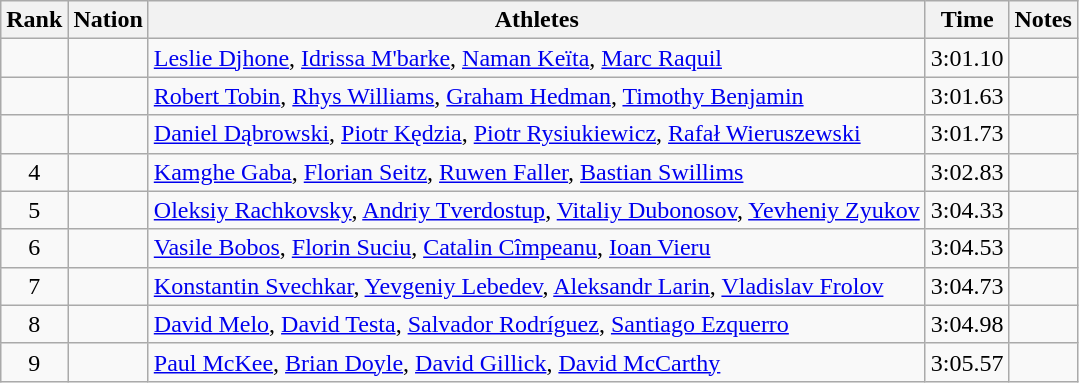<table class="wikitable sortable" style="text-align:center">
<tr>
<th>Rank</th>
<th>Nation</th>
<th>Athletes</th>
<th>Time</th>
<th>Notes</th>
</tr>
<tr>
<td></td>
<td align=left></td>
<td align=left><a href='#'>Leslie Djhone</a>, <a href='#'>Idrissa M'barke</a>, <a href='#'>Naman Keïta</a>, <a href='#'>Marc Raquil</a></td>
<td>3:01.10</td>
<td></td>
</tr>
<tr>
<td></td>
<td align=left></td>
<td align=left><a href='#'>Robert Tobin</a>, <a href='#'>Rhys Williams</a>, <a href='#'>Graham Hedman</a>, <a href='#'>Timothy Benjamin</a></td>
<td>3:01.63</td>
<td></td>
</tr>
<tr>
<td></td>
<td align=left></td>
<td align=left><a href='#'>Daniel Dąbrowski</a>, <a href='#'>Piotr Kędzia</a>, <a href='#'>Piotr Rysiukiewicz</a>, <a href='#'>Rafał Wieruszewski</a></td>
<td>3:01.73</td>
<td></td>
</tr>
<tr>
<td>4</td>
<td align=left></td>
<td align=left><a href='#'>Kamghe Gaba</a>, <a href='#'>Florian Seitz</a>, <a href='#'>Ruwen Faller</a>, <a href='#'>Bastian Swillims</a></td>
<td>3:02.83</td>
<td></td>
</tr>
<tr>
<td>5</td>
<td align=left></td>
<td align=left><a href='#'>Oleksiy Rachkovsky</a>, <a href='#'>Andriy Tverdostup</a>, <a href='#'>Vitaliy Dubonosov</a>, <a href='#'>Yevheniy Zyukov</a></td>
<td>3:04.33</td>
<td></td>
</tr>
<tr>
<td>6</td>
<td align=left></td>
<td align=left><a href='#'>Vasile Bobos</a>, <a href='#'>Florin Suciu</a>, <a href='#'>Catalin Cîmpeanu</a>, <a href='#'>Ioan Vieru</a></td>
<td>3:04.53</td>
<td></td>
</tr>
<tr>
<td>7</td>
<td align=left></td>
<td align=left><a href='#'>Konstantin Svechkar</a>, <a href='#'>Yevgeniy Lebedev</a>, <a href='#'>Aleksandr Larin</a>, <a href='#'>Vladislav Frolov</a></td>
<td>3:04.73</td>
<td></td>
</tr>
<tr>
<td>8</td>
<td align=left></td>
<td align=left><a href='#'>David Melo</a>, <a href='#'>David Testa</a>, <a href='#'>Salvador Rodríguez</a>, <a href='#'>Santiago Ezquerro</a></td>
<td>3:04.98</td>
<td></td>
</tr>
<tr>
<td>9</td>
<td align=left></td>
<td align=left><a href='#'>Paul McKee</a>, <a href='#'>Brian Doyle</a>, <a href='#'>David Gillick</a>, <a href='#'>David McCarthy</a></td>
<td>3:05.57</td>
<td></td>
</tr>
</table>
